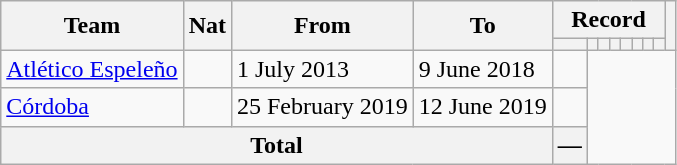<table class="wikitable" style="text-align: center">
<tr>
<th rowspan="2">Team</th>
<th rowspan="2">Nat</th>
<th rowspan="2">From</th>
<th rowspan="2">To</th>
<th colspan="8">Record</th>
<th rowspan=2></th>
</tr>
<tr>
<th></th>
<th></th>
<th></th>
<th></th>
<th></th>
<th></th>
<th></th>
<th></th>
</tr>
<tr>
<td align=left><a href='#'>Atlético Espeleño</a></td>
<td></td>
<td align=left>1 July 2013</td>
<td align=left>9 June 2018<br></td>
<td></td>
</tr>
<tr>
<td align=left><a href='#'>Córdoba</a></td>
<td></td>
<td align=left>25 February 2019</td>
<td align=left>12 June 2019<br></td>
<td></td>
</tr>
<tr>
<th colspan="4">Total<br></th>
<th>—</th>
</tr>
</table>
